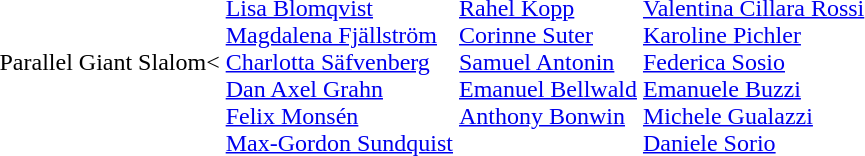<table>
<tr>
<td>Parallel Giant Slalom<</td>
<td><br><a href='#'>Lisa Blomqvist</a><br><a href='#'>Magdalena Fjällström</a><br><a href='#'>Charlotta Säfvenberg</a><br><a href='#'>Dan Axel Grahn</a><br><a href='#'>Felix Monsén</a><br><a href='#'>Max-Gordon Sundquist</a></td>
<td valign=top><br><a href='#'>Rahel Kopp</a><br><a href='#'>Corinne Suter</a><br><a href='#'>Samuel Antonin</a><br><a href='#'>Emanuel Bellwald</a><br><a href='#'>Anthony Bonwin</a></td>
<td><br><a href='#'>Valentina Cillara Rossi</a><br><a href='#'>Karoline Pichler</a><br><a href='#'>Federica Sosio</a><br><a href='#'>Emanuele Buzzi</a><br><a href='#'>Michele Gualazzi</a><br><a href='#'>Daniele Sorio</a></td>
</tr>
</table>
